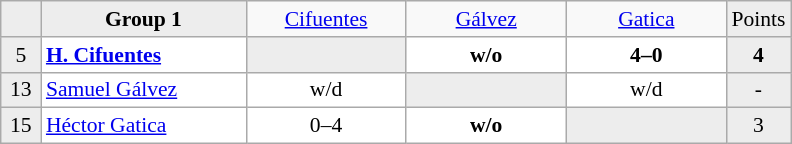<table class="wikitable" style="font-size:90%">
<tr style="text-align:center;">
<td style="background-color:#ededed;" width="20"></td>
<td style="background-color:#ededed;" width="130" style="text-align:center;"><strong>Group 1</strong></td>
<td width="100"> <a href='#'>Cifuentes</a></td>
<td width="100"> <a href='#'>Gálvez</a></td>
<td width="100"> <a href='#'>Gatica</a></td>
<td style="background-color:#ededed;" width="30">Points</td>
</tr>
<tr style="text-align:center;background-color:#ffffff;">
<td style="background-color:#ededed;">5</td>
<td style="text-align:left;"> <strong><a href='#'>H. Cifuentes</a></strong></td>
<td style="background-color:#ededed;"></td>
<td><strong>w/o</strong></td>
<td><strong>4–0</strong></td>
<td style="background-color:#ededed;"><strong>4</strong></td>
</tr>
<tr style="text-align:center;background-color:#ffffff;">
<td style="background-color:#ededed;">13</td>
<td style="text-align:left;"> <a href='#'>Samuel Gálvez</a></td>
<td>w/d</td>
<td style="background-color:#ededed;"></td>
<td>w/d</td>
<td style="background-color:#ededed;">-</td>
</tr>
<tr style="text-align:center;background-color:#ffffff;">
<td style="background-color:#ededed;">15</td>
<td style="text-align:left;"> <a href='#'>Héctor Gatica</a></td>
<td>0–4</td>
<td><strong>w/o</strong></td>
<td style="background-color:#ededed;"></td>
<td style="background-color:#ededed;">3</td>
</tr>
</table>
